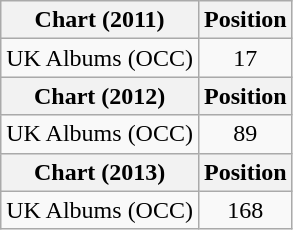<table class="wikitable">
<tr>
<th>Chart (2011)</th>
<th>Position</th>
</tr>
<tr>
<td>UK Albums (OCC)</td>
<td style="text-align:center;">17</td>
</tr>
<tr>
<th>Chart (2012)</th>
<th>Position</th>
</tr>
<tr>
<td>UK Albums (OCC)</td>
<td style="text-align:center;">89</td>
</tr>
<tr>
<th>Chart (2013)</th>
<th>Position</th>
</tr>
<tr>
<td>UK Albums (OCC)</td>
<td style="text-align:center;">168</td>
</tr>
</table>
